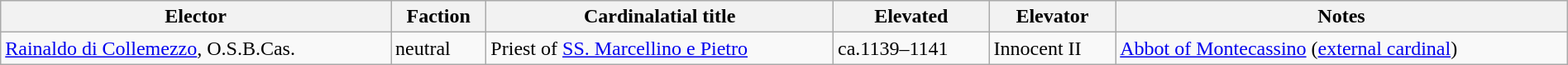<table class="wikitable sortable" style="width:100%">
<tr>
<th width="*">Elector</th>
<th width="*">Faction</th>
<th width="*">Cardinalatial title</th>
<th width="*">Elevated</th>
<th width="*">Elevator</th>
<th width="*">Notes</th>
</tr>
<tr valign="top">
<td><a href='#'>Rainaldo di Collemezzo</a>, O.S.B.Cas.</td>
<td>neutral</td>
<td>Priest of <a href='#'>SS. Marcellino e Pietro</a></td>
<td>ca.1139–1141</td>
<td>Innocent II</td>
<td><a href='#'>Abbot of Montecassino</a> (<a href='#'>external cardinal</a>)</td>
</tr>
</table>
